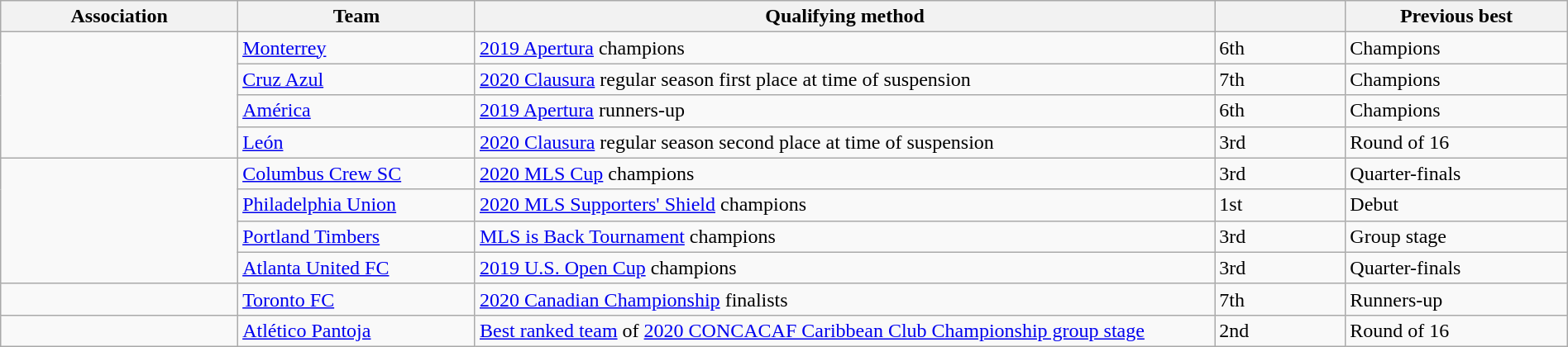<table class="wikitable" style="table-layout:fixed;width:100%;">
<tr>
<th width=15%>Association</th>
<th width=15%>Team</th>
<th width=48%>Qualifying method</th>
<th width=8%> </th>
<th width=14%>Previous best </th>
</tr>
<tr>
<td rowspan=4> </td>
<td><a href='#'>Monterrey</a></td>
<td><a href='#'>2019 Apertura</a> champions</td>
<td>6th </td>
<td>Champions </td>
</tr>
<tr>
<td><a href='#'>Cruz Azul</a></td>
<td><a href='#'>2020 Clausura</a> regular season first place at time of suspension</td>
<td>7th </td>
<td>Champions </td>
</tr>
<tr>
<td><a href='#'>América</a></td>
<td><a href='#'>2019 Apertura</a> runners-up</td>
<td>6th </td>
<td>Champions </td>
</tr>
<tr>
<td><a href='#'>León</a></td>
<td><a href='#'>2020 Clausura</a> regular season second place at time of suspension</td>
<td>3rd </td>
<td>Round of 16 </td>
</tr>
<tr>
<td rowspan=4> </td>
<td><a href='#'>Columbus Crew SC</a></td>
<td><a href='#'>2020 MLS Cup</a> champions</td>
<td>3rd </td>
<td>Quarter-finals </td>
</tr>
<tr>
<td><a href='#'>Philadelphia Union</a></td>
<td><a href='#'>2020 MLS Supporters' Shield</a> champions</td>
<td>1st</td>
<td>Debut</td>
</tr>
<tr>
<td><a href='#'>Portland Timbers</a></td>
<td><a href='#'>MLS is Back Tournament</a> champions</td>
<td>3rd </td>
<td>Group stage </td>
</tr>
<tr>
<td><a href='#'>Atlanta United FC</a></td>
<td><a href='#'>2019 U.S. Open Cup</a> champions</td>
<td>3rd </td>
<td>Quarter-finals </td>
</tr>
<tr>
<td> </td>
<td><a href='#'>Toronto FC</a></td>
<td><a href='#'>2020 Canadian Championship</a> finalists</td>
<td>7th </td>
<td>Runners-up </td>
</tr>
<tr>
<td> </td>
<td><a href='#'>Atlético Pantoja</a></td>
<td><a href='#'>Best ranked team</a> of <a href='#'>2020 CONCACAF Caribbean Club Championship group stage</a></td>
<td>2nd </td>
<td>Round of 16 </td>
</tr>
</table>
